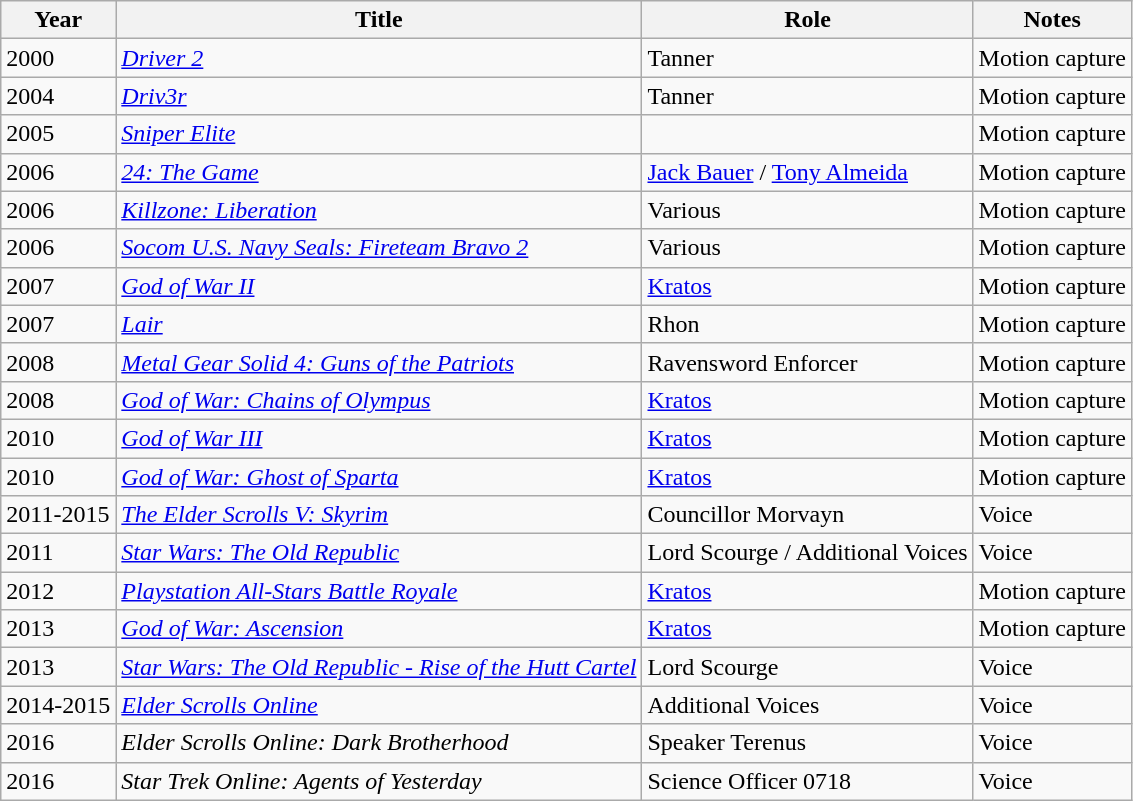<table class="wikitable sortable">
<tr>
<th>Year</th>
<th>Title</th>
<th>Role</th>
<th class="unsortable">Notes</th>
</tr>
<tr>
<td>2000</td>
<td><em><a href='#'>Driver 2</a></em></td>
<td>Tanner</td>
<td>Motion capture</td>
</tr>
<tr>
<td>2004</td>
<td><em><a href='#'>Driv3r</a></em></td>
<td>Tanner</td>
<td>Motion capture</td>
</tr>
<tr>
<td>2005</td>
<td><em><a href='#'>Sniper Elite</a></em></td>
<td></td>
<td>Motion capture</td>
</tr>
<tr>
<td>2006</td>
<td><em><a href='#'>24: The Game</a></em></td>
<td><a href='#'>Jack Bauer</a> / <a href='#'>Tony Almeida</a></td>
<td>Motion capture</td>
</tr>
<tr>
<td>2006</td>
<td><em><a href='#'>Killzone: Liberation</a></em></td>
<td>Various</td>
<td>Motion capture</td>
</tr>
<tr>
<td>2006</td>
<td><em><a href='#'>Socom U.S. Navy Seals: Fireteam Bravo 2</a></em></td>
<td>Various</td>
<td>Motion capture</td>
</tr>
<tr>
<td>2007</td>
<td><em><a href='#'>God of War II</a></em></td>
<td><a href='#'>Kratos</a></td>
<td>Motion capture</td>
</tr>
<tr>
<td>2007</td>
<td><em><a href='#'>Lair</a></em></td>
<td>Rhon</td>
<td>Motion capture</td>
</tr>
<tr>
<td>2008</td>
<td><em><a href='#'>Metal Gear Solid 4: Guns of the Patriots</a></em></td>
<td>Ravensword Enforcer</td>
<td>Motion capture</td>
</tr>
<tr>
<td>2008</td>
<td><em><a href='#'>God of War: Chains of Olympus</a></em></td>
<td><a href='#'>Kratos</a></td>
<td>Motion capture</td>
</tr>
<tr>
<td>2010</td>
<td><em><a href='#'>God of War III</a></em></td>
<td><a href='#'>Kratos</a></td>
<td>Motion capture</td>
</tr>
<tr>
<td>2010</td>
<td><em><a href='#'>God of War: Ghost of Sparta</a></em></td>
<td><a href='#'>Kratos</a></td>
<td>Motion capture</td>
</tr>
<tr>
<td>2011-2015</td>
<td><em><a href='#'>The Elder Scrolls V: Skyrim</a></em></td>
<td>Councillor Morvayn</td>
<td>Voice</td>
</tr>
<tr>
<td>2011</td>
<td><em><a href='#'>Star Wars: The Old Republic</a></em></td>
<td>Lord Scourge / Additional Voices</td>
<td>Voice</td>
</tr>
<tr>
<td>2012</td>
<td><em><a href='#'>Playstation All-Stars Battle Royale</a></em></td>
<td><a href='#'>Kratos</a></td>
<td>Motion capture</td>
</tr>
<tr>
<td>2013</td>
<td><em><a href='#'>God of War: Ascension</a></em></td>
<td><a href='#'>Kratos</a></td>
<td>Motion capture</td>
</tr>
<tr>
<td>2013</td>
<td><em><a href='#'>Star Wars: The Old Republic - Rise of the Hutt Cartel</a></em></td>
<td>Lord Scourge</td>
<td>Voice</td>
</tr>
<tr>
<td>2014-2015</td>
<td><em><a href='#'>Elder Scrolls Online</a></em></td>
<td>Additional Voices</td>
<td>Voice</td>
</tr>
<tr>
<td>2016</td>
<td><em>Elder Scrolls Online: Dark Brotherhood</em></td>
<td>Speaker Terenus</td>
<td>Voice</td>
</tr>
<tr>
<td>2016</td>
<td><em>Star Trek Online: Agents of Yesterday</em></td>
<td>Science Officer 0718</td>
<td>Voice</td>
</tr>
</table>
